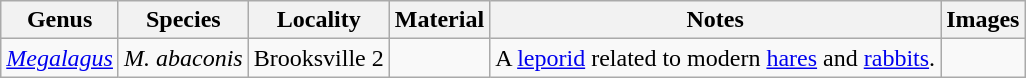<table class="wikitable" align="center">
<tr>
<th>Genus</th>
<th>Species</th>
<th>Locality</th>
<th><strong>Material</strong></th>
<th>Notes</th>
<th>Images</th>
</tr>
<tr>
<td><em><a href='#'>Megalagus</a></em></td>
<td><em>M. abaconis</em></td>
<td>Brooksville 2</td>
<td></td>
<td>A <a href='#'>leporid</a> related to modern <a href='#'>hares</a> and <a href='#'>rabbits</a>.</td>
<td></td>
</tr>
</table>
